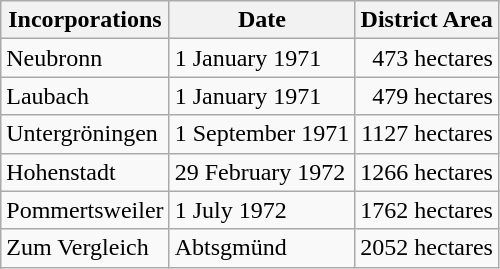<table class="wikitable">
<tr>
<th>Incorporations</th>
<th>Date</th>
<th>District Area</th>
</tr>
<tr>
<td>Neubronn</td>
<td>1 January 1971</td>
<td style="text-align:right">473 hectares</td>
</tr>
<tr>
<td>Laubach</td>
<td>1 January 1971</td>
<td style="text-align:right">479 hectares</td>
</tr>
<tr>
<td>Untergröningen</td>
<td>1 September 1971</td>
<td style="text-align:right">1127 hectares</td>
</tr>
<tr>
<td>Hohenstadt</td>
<td>29 February 1972</td>
<td style="text-align:right">1266 hectares</td>
</tr>
<tr>
<td>Pommertsweiler</td>
<td>1 July 1972</td>
<td style="text-align:right">1762 hectares</td>
</tr>
<tr class="hintergrundfarbe5">
<td>Zum Vergleich</td>
<td>Abtsgmünd</td>
<td style="text-align:right">2052 hectares</td>
</tr>
</table>
